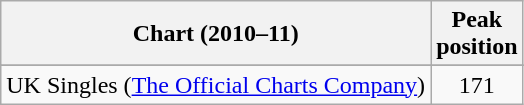<table class="wikitable sortable">
<tr>
<th>Chart (2010–11)</th>
<th>Peak<br>position</th>
</tr>
<tr>
</tr>
<tr>
</tr>
<tr>
</tr>
<tr>
</tr>
<tr>
</tr>
<tr>
</tr>
<tr>
</tr>
<tr>
<td>UK Singles (<a href='#'>The Official Charts Company</a>)</td>
<td style="text-align:center;">171</td>
</tr>
</table>
